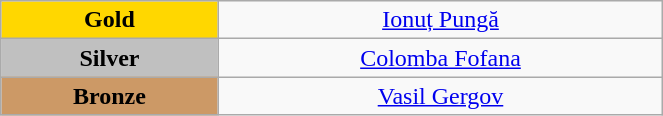<table class="wikitable" style="text-align:center; " width="35%">
<tr>
<td bgcolor="gold"><strong>Gold</strong></td>
<td><a href='#'>Ionuț Pungă</a><br>  <small><em></em></small></td>
</tr>
<tr>
<td bgcolor="silver"><strong>Silver</strong></td>
<td><a href='#'>Colomba Fofana</a><br>  <small><em></em></small></td>
</tr>
<tr>
<td bgcolor="CC9966"><strong>Bronze</strong></td>
<td><a href='#'>Vasil Gergov</a><br>  <small><em></em></small></td>
</tr>
</table>
